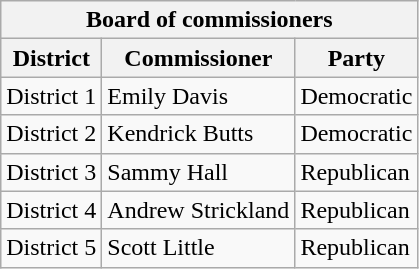<table class="wikitable">
<tr>
<th colspan="3">Board of commissioners</th>
</tr>
<tr>
<th>District</th>
<th>Commissioner</th>
<th>Party</th>
</tr>
<tr>
<td>District 1</td>
<td>Emily Davis</td>
<td>Democratic</td>
</tr>
<tr>
<td>District 2</td>
<td>Kendrick Butts</td>
<td>Democratic</td>
</tr>
<tr>
<td>District 3</td>
<td>Sammy Hall</td>
<td>Republican</td>
</tr>
<tr>
<td>District 4</td>
<td>Andrew Strickland</td>
<td>Republican</td>
</tr>
<tr>
<td>District 5</td>
<td>Scott Little</td>
<td>Republican</td>
</tr>
</table>
